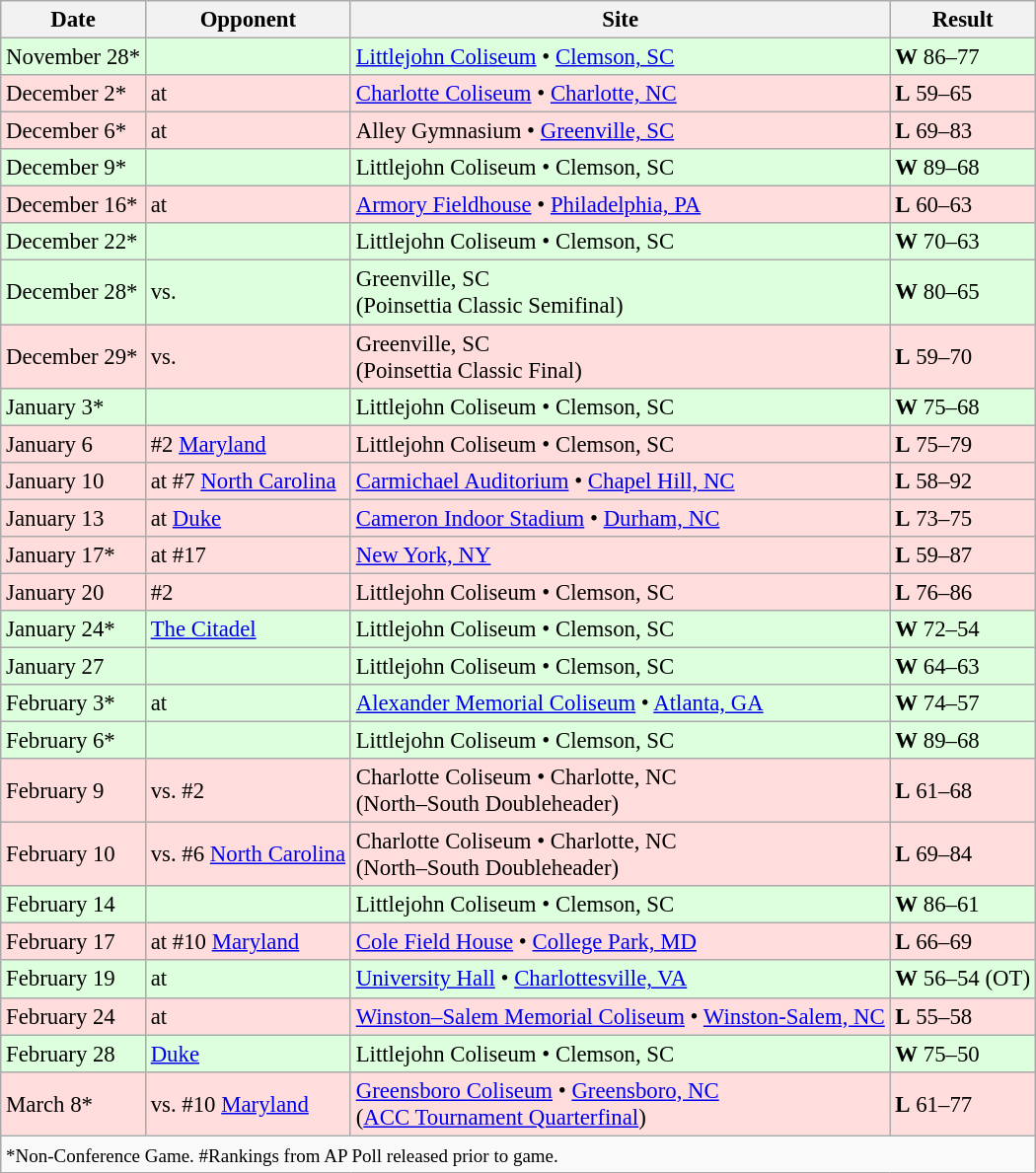<table class="wikitable" style="font-size:95%;">
<tr>
<th>Date</th>
<th>Opponent</th>
<th>Site</th>
<th>Result</th>
</tr>
<tr style="background: #ddffdd;">
<td>November 28*</td>
<td></td>
<td><a href='#'>Littlejohn Coliseum</a> • <a href='#'>Clemson, SC</a></td>
<td><strong>W</strong> 86–77</td>
</tr>
<tr style="background: #ffdddd;">
<td>December 2*</td>
<td>at </td>
<td><a href='#'>Charlotte Coliseum</a> • <a href='#'>Charlotte, NC</a></td>
<td><strong>L</strong> 59–65</td>
</tr>
<tr style="background: #ffdddd;">
<td>December 6*</td>
<td>at </td>
<td>Alley Gymnasium • <a href='#'>Greenville, SC</a></td>
<td><strong>L</strong> 69–83</td>
</tr>
<tr style="background: #ddffdd;">
<td>December 9*</td>
<td></td>
<td>Littlejohn Coliseum • Clemson, SC</td>
<td><strong>W</strong> 89–68</td>
</tr>
<tr style="background: #ffdddd;">
<td>December 16*</td>
<td>at </td>
<td><a href='#'>Armory Fieldhouse</a> • <a href='#'>Philadelphia, PA</a></td>
<td><strong>L</strong> 60–63</td>
</tr>
<tr style="background: #ddffdd;">
<td>December 22*</td>
<td></td>
<td>Littlejohn Coliseum • Clemson, SC</td>
<td><strong>W</strong> 70–63</td>
</tr>
<tr style="background: #ddffdd;">
<td>December 28*</td>
<td>vs. </td>
<td>Greenville, SC<br>(Poinsettia Classic Semifinal)</td>
<td><strong>W</strong> 80–65</td>
</tr>
<tr style="background: #ffdddd;">
<td>December 29*</td>
<td>vs. </td>
<td>Greenville, SC<br>(Poinsettia Classic Final)</td>
<td><strong>L</strong> 59–70</td>
</tr>
<tr style="background: #ddffdd;">
<td>January 3*</td>
<td></td>
<td>Littlejohn Coliseum • Clemson, SC</td>
<td><strong>W</strong> 75–68</td>
</tr>
<tr style="background: #ffdddd;">
<td>January 6</td>
<td>#2 <a href='#'>Maryland</a></td>
<td>Littlejohn Coliseum • Clemson, SC</td>
<td><strong>L</strong> 75–79</td>
</tr>
<tr style="background: #ffdddd;">
<td>January 10</td>
<td>at #7 <a href='#'>North Carolina</a></td>
<td><a href='#'>Carmichael Auditorium</a> • <a href='#'>Chapel Hill, NC</a></td>
<td><strong>L</strong> 58–92</td>
</tr>
<tr style="background: #ffdddd;">
<td>January 13</td>
<td>at <a href='#'>Duke</a></td>
<td><a href='#'>Cameron Indoor Stadium</a> • <a href='#'>Durham, NC</a></td>
<td><strong>L</strong> 73–75</td>
</tr>
<tr style="background: #ffdddd;">
<td>January 17*</td>
<td>at #17 </td>
<td><a href='#'>New York, NY</a></td>
<td><strong>L</strong> 59–87</td>
</tr>
<tr style="background: #ffdddd;">
<td>January 20</td>
<td>#2 </td>
<td>Littlejohn Coliseum • Clemson, SC</td>
<td><strong>L</strong> 76–86</td>
</tr>
<tr style="background: #ddffdd;">
<td>January 24*</td>
<td><a href='#'>The Citadel</a></td>
<td>Littlejohn Coliseum • Clemson, SC</td>
<td><strong>W</strong> 72–54</td>
</tr>
<tr style="background: #ddffdd;">
<td>January 27</td>
<td></td>
<td>Littlejohn Coliseum • Clemson, SC</td>
<td><strong>W</strong> 64–63</td>
</tr>
<tr style="background: #ddffdd;">
<td>February 3*</td>
<td>at </td>
<td><a href='#'>Alexander Memorial Coliseum</a> • <a href='#'>Atlanta, GA</a></td>
<td><strong>W</strong> 74–57</td>
</tr>
<tr style="background: #ddffdd;">
<td>February 6*</td>
<td></td>
<td>Littlejohn Coliseum • Clemson, SC</td>
<td><strong>W</strong> 89–68</td>
</tr>
<tr style="background: #ffdddd;">
<td>February 9</td>
<td>vs. #2 </td>
<td>Charlotte Coliseum • Charlotte, NC<br>(North–South Doubleheader)</td>
<td><strong>L</strong> 61–68</td>
</tr>
<tr style="background: #ffdddd;">
<td>February 10</td>
<td>vs. #6 <a href='#'>North Carolina</a></td>
<td>Charlotte Coliseum • Charlotte, NC<br>(North–South Doubleheader)</td>
<td><strong>L</strong> 69–84</td>
</tr>
<tr style="background: #ddffdd;">
<td>February 14</td>
<td></td>
<td>Littlejohn Coliseum • Clemson, SC</td>
<td><strong>W</strong> 86–61</td>
</tr>
<tr style="background: #ffdddd;">
<td>February 17</td>
<td>at #10 <a href='#'>Maryland</a></td>
<td><a href='#'>Cole Field House</a> • <a href='#'>College Park, MD</a></td>
<td><strong>L</strong> 66–69</td>
</tr>
<tr style="background: #ddffdd;">
<td>February 19</td>
<td>at </td>
<td><a href='#'>University Hall</a> • <a href='#'>Charlottesville, VA</a></td>
<td><strong>W</strong> 56–54 (OT)</td>
</tr>
<tr style="background: #ffdddd;">
<td>February 24</td>
<td>at </td>
<td><a href='#'>Winston–Salem Memorial Coliseum</a> • <a href='#'>Winston-Salem, NC</a></td>
<td><strong>L</strong> 55–58</td>
</tr>
<tr style="background: #ddffdd;">
<td>February 28</td>
<td><a href='#'>Duke</a></td>
<td>Littlejohn Coliseum • Clemson, SC</td>
<td><strong>W</strong> 75–50</td>
</tr>
<tr style="background: #ffdddd;">
<td>March 8*</td>
<td>vs. #10 <a href='#'>Maryland</a></td>
<td><a href='#'>Greensboro Coliseum</a> • <a href='#'>Greensboro, NC</a><br>(<a href='#'>ACC Tournament Quarterfinal</a>)</td>
<td><strong>L</strong> 61–77</td>
</tr>
<tr style="background:#f9f9f9;">
<td colspan=4><small>*Non-Conference Game. #Rankings from AP Poll released prior to game.</small></td>
</tr>
</table>
